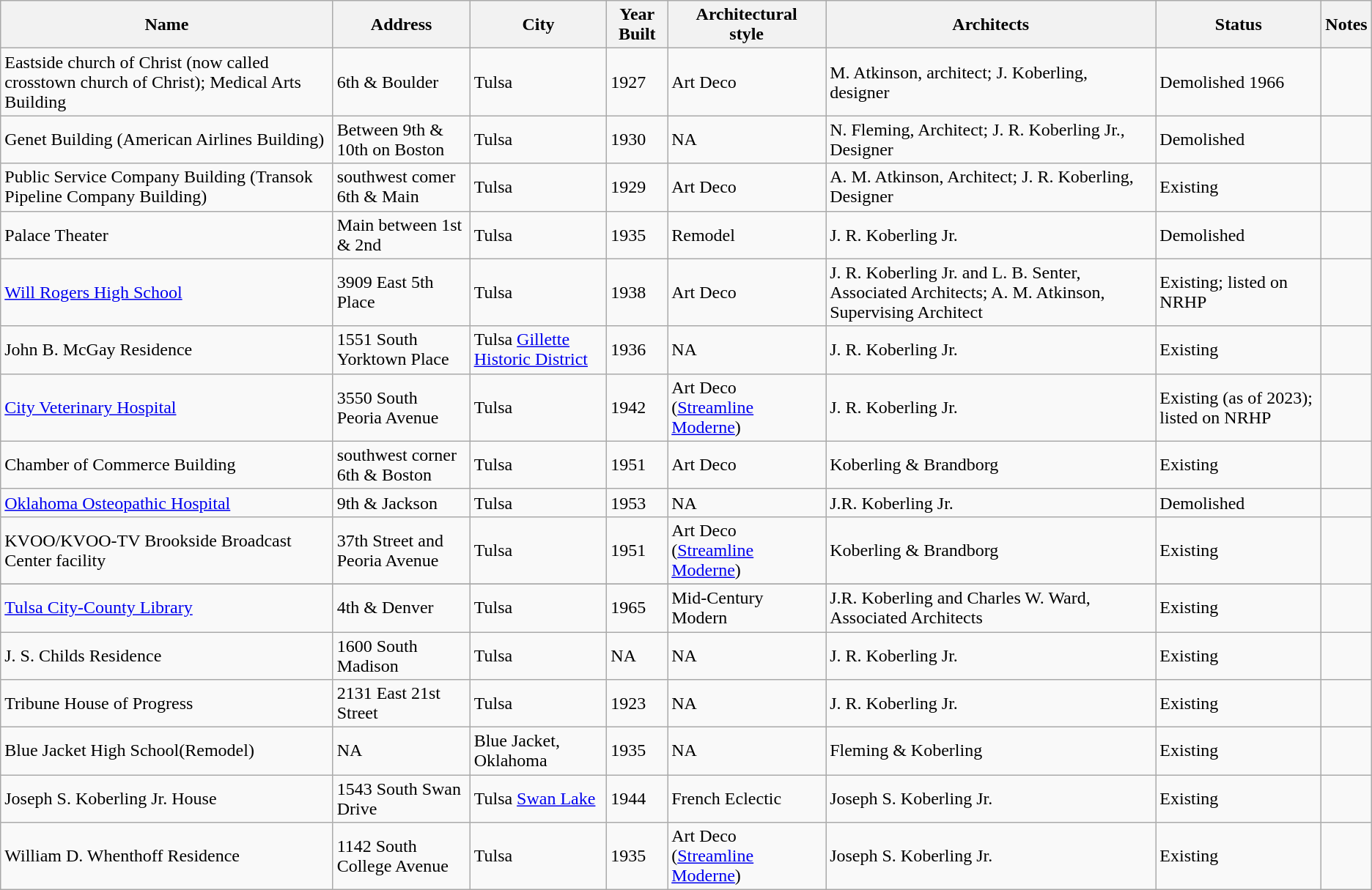<table class="wikitable sortable">
<tr>
<th>Name</th>
<th>Address</th>
<th>City</th>
<th>Year Built</th>
<th>Architectural<br>style</th>
<th>Architects</th>
<th>Status</th>
<th class="unsortable">Notes</th>
</tr>
<tr>
<td>Eastside church of Christ (now called crosstown church of Christ); Medical Arts Building</td>
<td>6th & Boulder</td>
<td>Tulsa</td>
<td>1927</td>
<td>Art Deco</td>
<td>M. Atkinson, architect; J. Koberling, designer</td>
<td>Demolished 1966</td>
<td></td>
</tr>
<tr>
<td>Genet Building (American Airlines Building)</td>
<td>Between 9th & 10th on Boston</td>
<td>Tulsa</td>
<td>1930</td>
<td>NA</td>
<td>N. Fleming, Architect; J. R. Koberling Jr., Designer</td>
<td>Demolished</td>
<td></td>
</tr>
<tr>
<td>Public Service Company Building (Transok Pipeline Company Building)</td>
<td>southwest comer 6th & Main</td>
<td>Tulsa</td>
<td>1929</td>
<td>Art Deco</td>
<td>A. M. Atkinson, Architect; J. R. Koberling, Designer</td>
<td>Existing</td>
<td></td>
</tr>
<tr>
<td>Palace Theater</td>
<td>Main between 1st & 2nd</td>
<td>Tulsa</td>
<td>1935</td>
<td>Remodel</td>
<td>J. R. Koberling Jr.</td>
<td>Demolished</td>
<td></td>
</tr>
<tr>
<td><a href='#'>Will Rogers High School</a></td>
<td>3909 East 5th Place</td>
<td>Tulsa</td>
<td>1938</td>
<td>Art Deco</td>
<td>J. R. Koberling Jr. and L. B. Senter, Associated Architects; A. M. Atkinson, Supervising Architect</td>
<td>Existing; listed on NRHP</td>
<td></td>
</tr>
<tr>
<td>John B. McGay Residence</td>
<td>1551 South Yorktown Place</td>
<td>Tulsa <a href='#'>Gillette Historic District</a></td>
<td>1936</td>
<td>NA</td>
<td>J. R. Koberling Jr.</td>
<td>Existing</td>
<td></td>
</tr>
<tr>
<td><a href='#'>City Veterinary Hospital</a></td>
<td>3550 South Peoria Avenue</td>
<td>Tulsa</td>
<td>1942</td>
<td>Art Deco (<a href='#'>Streamline Moderne</a>)</td>
<td>J. R. Koberling Jr.</td>
<td>Existing (as of 2023); listed on NRHP</td>
<td></td>
</tr>
<tr>
<td>Chamber of Commerce Building</td>
<td>southwest corner 6th & Boston</td>
<td>Tulsa</td>
<td>1951</td>
<td>Art Deco</td>
<td>Koberling & Brandborg</td>
<td>Existing</td>
<td></td>
</tr>
<tr>
<td><a href='#'>Oklahoma Osteopathic Hospital</a></td>
<td>9th & Jackson</td>
<td>Tulsa</td>
<td>1953</td>
<td>NA</td>
<td>J.R. Koberling Jr.</td>
<td>Demolished</td>
<td></td>
</tr>
<tr>
<td>KVOO/KVOO-TV Brookside Broadcast Center facility</td>
<td>37th Street and Peoria Avenue</td>
<td>Tulsa</td>
<td>1951</td>
<td>Art Deco (<a href='#'>Streamline Moderne</a>)</td>
<td>Koberling & Brandborg</td>
<td>Existing</td>
</tr>
<tr>
</tr>
<tr>
<td><a href='#'>Tulsa City-County Library</a></td>
<td>4th & Denver</td>
<td>Tulsa</td>
<td>1965</td>
<td>Mid-Century Modern</td>
<td>J.R. Koberling and Charles W. Ward, Associated Architects</td>
<td>Existing</td>
<td></td>
</tr>
<tr>
<td>J. S. Childs Residence</td>
<td>1600 South Madison</td>
<td>Tulsa</td>
<td>NA</td>
<td>NA</td>
<td>J. R. Koberling Jr.</td>
<td>Existing</td>
<td></td>
</tr>
<tr>
<td>Tribune House of Progress</td>
<td>2131 East 21st Street</td>
<td>Tulsa</td>
<td>1923</td>
<td>NA</td>
<td>J. R. Koberling Jr.</td>
<td>Existing</td>
<td></td>
</tr>
<tr>
<td>Blue Jacket High School(Remodel)</td>
<td>NA</td>
<td>Blue Jacket, Oklahoma</td>
<td>1935</td>
<td>NA</td>
<td>Fleming & Koberling</td>
<td>Existing</td>
<td></td>
</tr>
<tr>
<td>Joseph S. Koberling Jr. House</td>
<td>1543 South Swan Drive</td>
<td>Tulsa <a href='#'>Swan Lake</a></td>
<td>1944</td>
<td>French Eclectic</td>
<td>Joseph S. Koberling Jr.</td>
<td>Existing</td>
<td></td>
</tr>
<tr>
<td>William D. Whenthoff Residence</td>
<td>1142 South College Avenue</td>
<td>Tulsa</td>
<td>1935</td>
<td>Art Deco (<a href='#'>Streamline Moderne</a>)</td>
<td>Joseph S. Koberling Jr.</td>
<td>Existing</td>
<td></td>
</tr>
</table>
